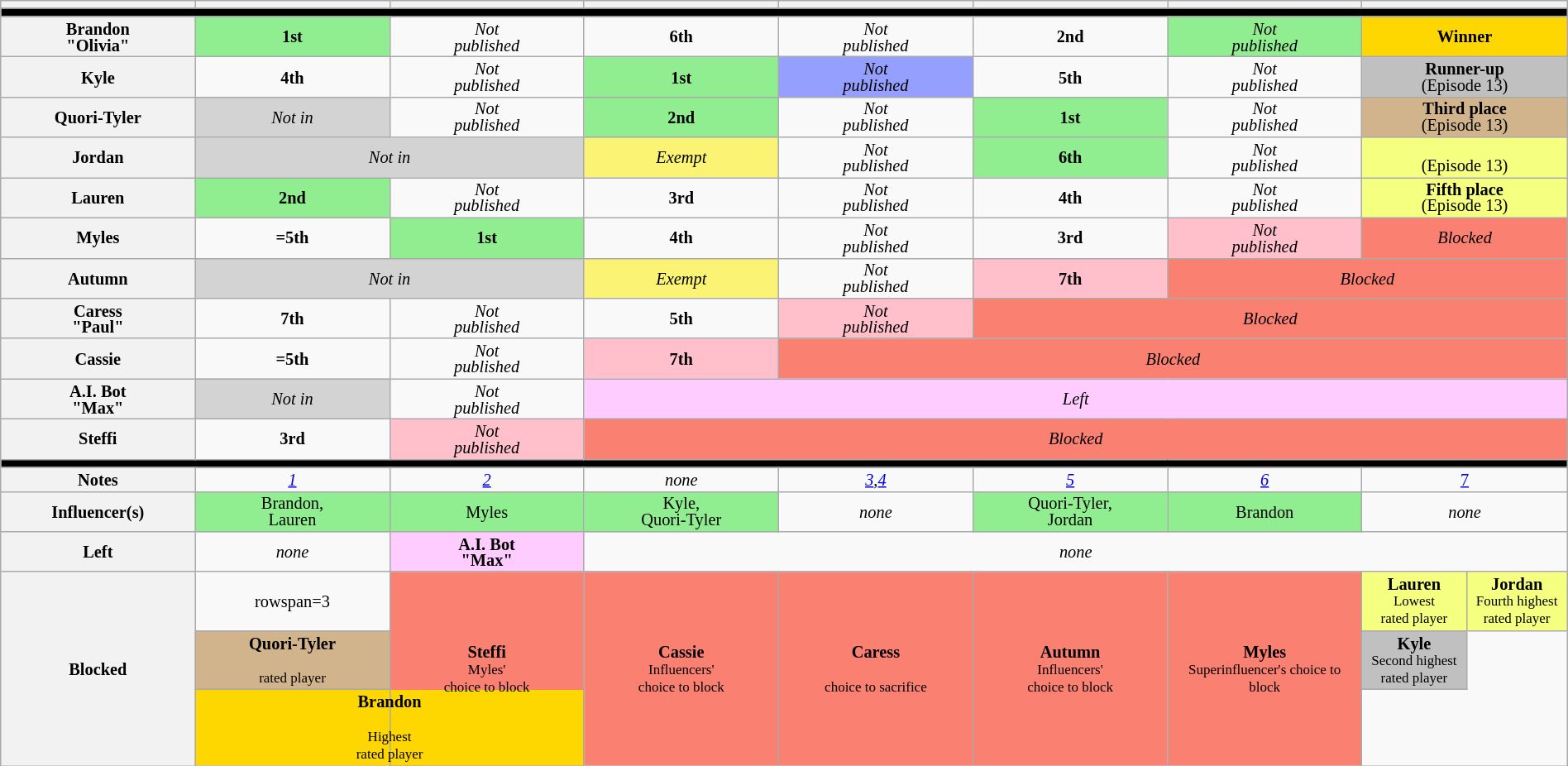<table class="wikitable" style="text-align:center; line-height:13px; font-size:85%; width:100%;">
<tr>
<th style="width:7%;"></th>
<th style="width:7%;"></th>
<th style="width:7%;"></th>
<th style="width:7%;"></th>
<th style="width:7%;"></th>
<th style="width:7%;"></th>
<th style="width:7%;"></th>
<th style="width:7%;" colspan=2></th>
</tr>
<tr>
<th colspan="9" style="background:#000"></th>
</tr>
<tr>
<th>Brandon<br>"Olivia"</th>
<td style="background:lightgreen;"><strong>1st</strong></td>
<td><em>Not<br>published</em></td>
<td><strong>6th</strong></td>
<td><em>Not<br>published</em></td>
<td><strong>2nd</strong></td>
<td style="background:lightgreen;"><em>Not <br>published</em></td>
<td colspan="2" style="background:gold;"><strong>Winner</strong><br></td>
</tr>
<tr>
<th>Kyle</th>
<td><strong>4th</strong></td>
<td><em>Not<br>published</em></td>
<td style="background:lightgreen;"><strong>1st</strong></td>
<td style="background:#959ffd"><em>Not<br>published</em></td>
<td><strong>5th</strong></td>
<td><em>Not<br>published</em></td>
<td colspan="2" style="background:silver;"><strong>Runner-up</strong><br>(Episode 13)</td>
</tr>
<tr>
<th>Quori-Tyler</th>
<td bgcolor="lightgrey"><em>Not in<br></em></td>
<td><em>Not<br>published</em></td>
<td style="background:lightgreen;"><strong>2nd</strong></td>
<td><em>Not<br>published</em></td>
<td style="background:lightgreen;"><strong>1st</strong></td>
<td><em>Not<br>published</em></td>
<td colspan="2" style="background:tan;"><strong>Third place</strong><br>(Episode 13)</td>
</tr>
<tr>
<th>Jordan</th>
<td colspan="2" bgcolor="lightgrey"><em>Not in<br></em></td>
<td bgcolor="#fbf373"><em>Exempt</em></td>
<td><em>Not<br>published</em></td>
<td style="background:lightgreen;"><strong>6th</strong></td>
<td><em>Not<br>published</em></td>
<td colspan="2" style="background:#F5FF80;"><br>(Episode 13)</td>
</tr>
<tr>
<th>Lauren</th>
<td style="background:lightgreen;"><strong>2nd</strong></td>
<td><em>Not<br>published</em></td>
<td><strong>3rd</strong></td>
<td><em>Not<br>published</em></td>
<td><strong>4th</strong></td>
<td><em>Not<br>published</em></td>
<td colspan="2" style="background:#F5FF80;"><strong>Fifth place</strong><br>(Episode 13)</td>
</tr>
<tr>
<th>Myles</th>
<td><strong>=5th</strong></td>
<td style="background:lightgreen;"><strong>1st</strong></td>
<td><strong>4th</strong></td>
<td><em>Not<br>published</em></td>
<td><strong>3rd</strong></td>
<td style="background:pink;"><em>Not<br>published</em></td>
<td colspan="2" style="background:salmon"><em>Blocked</em><br></td>
</tr>
<tr>
<th>Autumn</th>
<td colspan="2" bgcolor="lightgrey"><em>Not in<br></em></td>
<td bgcolor="#fbf373"><em>Exempt</em></td>
<td><em>Not<br>published</em></td>
<td style="background:pink;"><strong>7th</strong></td>
<td colspan="3" style="background:salmon"><em>Blocked</em><br></td>
</tr>
<tr>
<th>Caress<br>"Paul"</th>
<td><strong>7th</strong></td>
<td><em>Not<br>published</em></td>
<td><strong>5th</strong></td>
<td style="background:pink;"><em>Not<br>published</em></td>
<td colspan="4" style="background:salmon"><em>Blocked</em><br></td>
</tr>
<tr>
<th>Cassie</th>
<td><strong>=5th</strong></td>
<td><em>Not<br>published</em></td>
<td style="background:pink;"><strong>7th</strong></td>
<td colspan="5" style="background:salmon"><em>Blocked</em><br></td>
</tr>
<tr>
<th>A.I. Bot<br>"Max"</th>
<td bgcolor="lightgrey"><em>Not in<br></em></td>
<td><em>Not<br>published</em></td>
<td colspan="6" style="background:#fcf"><em>Left</em><br></td>
</tr>
<tr>
<th>Steffi</th>
<td><strong>3rd</strong></td>
<td style="background:pink;"><em>Not<br>published</em></td>
<td colspan="6" style="background:salmon"><em>Blocked</em><br></td>
</tr>
<tr>
<td colspan="9" style="background:#000"></td>
</tr>
<tr>
<th>Notes</th>
<td><em><a href='#'>1</a></em></td>
<td><em><a href='#'>2</a></em></td>
<td><em>none</em></td>
<td><em><a href='#'>3</a></em>,<em><a href='#'>4</a></em></td>
<td><em><a href='#'>5</a></em></td>
<td><em><a href='#'>6</a></em></td>
<td colspan=2><a href='#'>7</a></td>
</tr>
<tr>
<th>Influencer(s)</th>
<td style="background:lightgreen;">Brandon,<br>Lauren</td>
<td style="background:lightgreen;">Myles</td>
<td style="background:lightgreen;">Kyle,<br>Quori-Tyler</td>
<td><em>none</em></td>
<td style="background:lightgreen;">Quori-Tyler,<br>Jordan</td>
<td style="background:lightgreen;">Brandon</td>
<td colspan=2><em>none</em></td>
</tr>
<tr>
<th>Left</th>
<td><em>none</em></td>
<td style="background:#fcf"><strong>A.I. Bot<br>"Max"</strong></td>
<td colspan="6"><em>none</em></td>
</tr>
<tr>
<th rowspan=3>Blocked</th>
<td>rowspan=3 </td>
<td rowspan=3 style="background:salmon"><strong>Steffi</strong><br><small>Myles'<br>choice to block</small></td>
<td rowspan=3 style="background:salmon"><strong>Cassie</strong><br><small>Influencers'<br>choice to block</small></td>
<td rowspan=3 style="background:salmon"><strong>Caress</strong><br><small><br>choice to sacrifice</small></td>
<td rowspan=3 style="background:salmon"><strong>Autumn</strong><br><small>Influencers'<br>choice to block</small></td>
<td rowspan=3 style="background:salmon"><strong>Myles</strong><br><small>Superinfluencer's choice to block</small></td>
<td style="background:#F5FF80"><strong>Lauren</strong><br><small>Lowest<br>rated player</small></td>
<td style="background:#F5FF80"><strong>Jordan</strong><br><small>Fourth highest<br>rated player</small></td>
</tr>
<tr>
<td style="background:tan"><strong>Quori-Tyler</strong><br><small><br>rated player</small></td>
<td style="background:silver"><strong>Kyle</strong><br><small>Second highest<br>rated player</small></td>
</tr>
<tr>
<td style="background:gold" colspan="2"><strong>Brandon<br><small></small></strong><br><small>Highest<br>rated player</small></td>
</tr>
</table>
